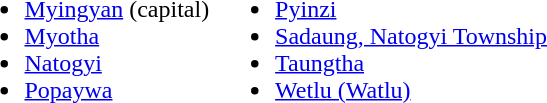<table>
<tr>
<td><br><ul><li><a href='#'>Myingyan</a> (capital)</li><li><a href='#'>Myotha</a></li><li><a href='#'>Natogyi</a></li><li><a href='#'>Popaywa</a></li></ul></td>
<td><br><ul><li><a href='#'>Pyinzi</a></li><li><a href='#'>Sadaung, Natogyi Township</a></li><li><a href='#'>Taungtha</a></li><li><a href='#'>Wetlu (Watlu)</a></li></ul></td>
</tr>
</table>
